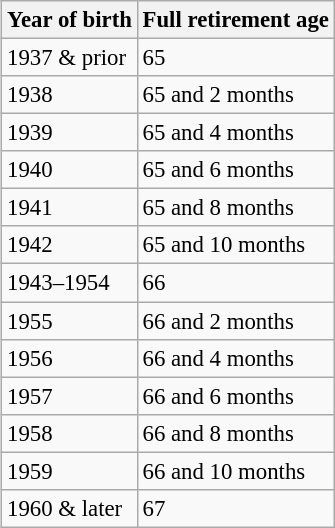<table class="wikitable" style="margin:auto; margin:0 0 1em 1em; font-size:95%; float:right;">
<tr>
<th>Year of birth</th>
<th>Full retirement age</th>
</tr>
<tr>
<td>1937 & prior</td>
<td>65</td>
</tr>
<tr>
<td>1938</td>
<td>65 and 2 months</td>
</tr>
<tr>
<td>1939</td>
<td>65 and 4 months</td>
</tr>
<tr>
<td>1940</td>
<td>65 and 6 months</td>
</tr>
<tr>
<td>1941</td>
<td>65 and 8 months</td>
</tr>
<tr>
<td>1942</td>
<td>65 and 10 months</td>
</tr>
<tr>
<td>1943–1954</td>
<td>66</td>
</tr>
<tr>
<td>1955</td>
<td>66 and 2 months</td>
</tr>
<tr>
<td>1956</td>
<td>66 and 4 months</td>
</tr>
<tr>
<td>1957</td>
<td>66 and 6 months</td>
</tr>
<tr>
<td>1958</td>
<td>66 and 8 months</td>
</tr>
<tr>
<td>1959</td>
<td>66 and 10 months</td>
</tr>
<tr>
<td>1960 & later</td>
<td>67</td>
</tr>
</table>
